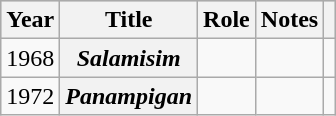<table class="wikitable sortable plainrowheaders">
<tr style="background:#ccc; text-align:center;">
<th scope="col">Year</th>
<th scope="col">Title</th>
<th scope="col">Role</th>
<th scope="col" class="unsortable">Notes</th>
<th scope="col" class="unsortable"></th>
</tr>
<tr>
<td>1968</td>
<th scope="rowgroup"><em>Salamisim</em></th>
<td></td>
<td></td>
<td></td>
</tr>
<tr>
<td>1972</td>
<th scope="rowgroup"><em>Panampigan</em></th>
<td></td>
<td></td>
<td></td>
</tr>
</table>
